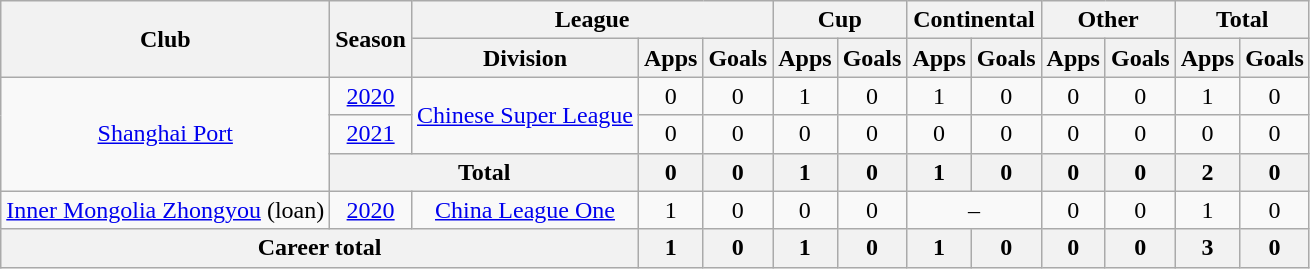<table class="wikitable" style="text-align: center">
<tr>
<th rowspan="2">Club</th>
<th rowspan="2">Season</th>
<th colspan="3">League</th>
<th colspan="2">Cup</th>
<th colspan="2">Continental</th>
<th colspan="2">Other</th>
<th colspan="2">Total</th>
</tr>
<tr>
<th>Division</th>
<th>Apps</th>
<th>Goals</th>
<th>Apps</th>
<th>Goals</th>
<th>Apps</th>
<th>Goals</th>
<th>Apps</th>
<th>Goals</th>
<th>Apps</th>
<th>Goals</th>
</tr>
<tr>
<td rowspan="3"><a href='#'>Shanghai Port</a></td>
<td><a href='#'>2020</a></td>
<td rowspan="2"><a href='#'>Chinese Super League</a></td>
<td>0</td>
<td>0</td>
<td>1</td>
<td>0</td>
<td>1</td>
<td>0</td>
<td>0</td>
<td>0</td>
<td>1</td>
<td>0</td>
</tr>
<tr>
<td><a href='#'>2021</a></td>
<td>0</td>
<td>0</td>
<td>0</td>
<td>0</td>
<td>0</td>
<td>0</td>
<td>0</td>
<td>0</td>
<td>0</td>
<td>0</td>
</tr>
<tr>
<th colspan=2>Total</th>
<th>0</th>
<th>0</th>
<th>1</th>
<th>0</th>
<th>1</th>
<th>0</th>
<th>0</th>
<th>0</th>
<th>2</th>
<th>0</th>
</tr>
<tr>
<td><a href='#'>Inner Mongolia Zhongyou</a> (loan)</td>
<td><a href='#'>2020</a></td>
<td><a href='#'>China League One</a></td>
<td>1</td>
<td>0</td>
<td>0</td>
<td>0</td>
<td colspan="2">–</td>
<td>0</td>
<td>0</td>
<td>1</td>
<td>0</td>
</tr>
<tr>
<th colspan=3>Career total</th>
<th>1</th>
<th>0</th>
<th>1</th>
<th>0</th>
<th>1</th>
<th>0</th>
<th>0</th>
<th>0</th>
<th>3</th>
<th>0</th>
</tr>
</table>
